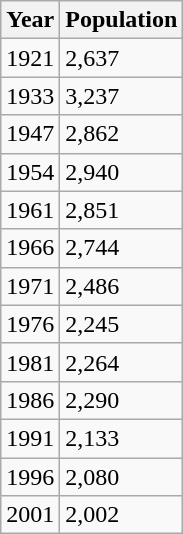<table class="wikitable">
<tr>
<th>Year</th>
<th>Population</th>
</tr>
<tr>
<td>1921</td>
<td>2,637</td>
</tr>
<tr>
<td>1933</td>
<td>3,237</td>
</tr>
<tr>
<td>1947</td>
<td>2,862</td>
</tr>
<tr>
<td>1954</td>
<td>2,940</td>
</tr>
<tr>
<td>1961</td>
<td>2,851</td>
</tr>
<tr>
<td>1966</td>
<td>2,744</td>
</tr>
<tr>
<td>1971</td>
<td>2,486</td>
</tr>
<tr>
<td>1976</td>
<td>2,245</td>
</tr>
<tr>
<td>1981</td>
<td>2,264</td>
</tr>
<tr>
<td>1986</td>
<td>2,290</td>
</tr>
<tr>
<td>1991</td>
<td>2,133</td>
</tr>
<tr>
<td>1996</td>
<td>2,080</td>
</tr>
<tr>
<td>2001</td>
<td>2,002</td>
</tr>
</table>
